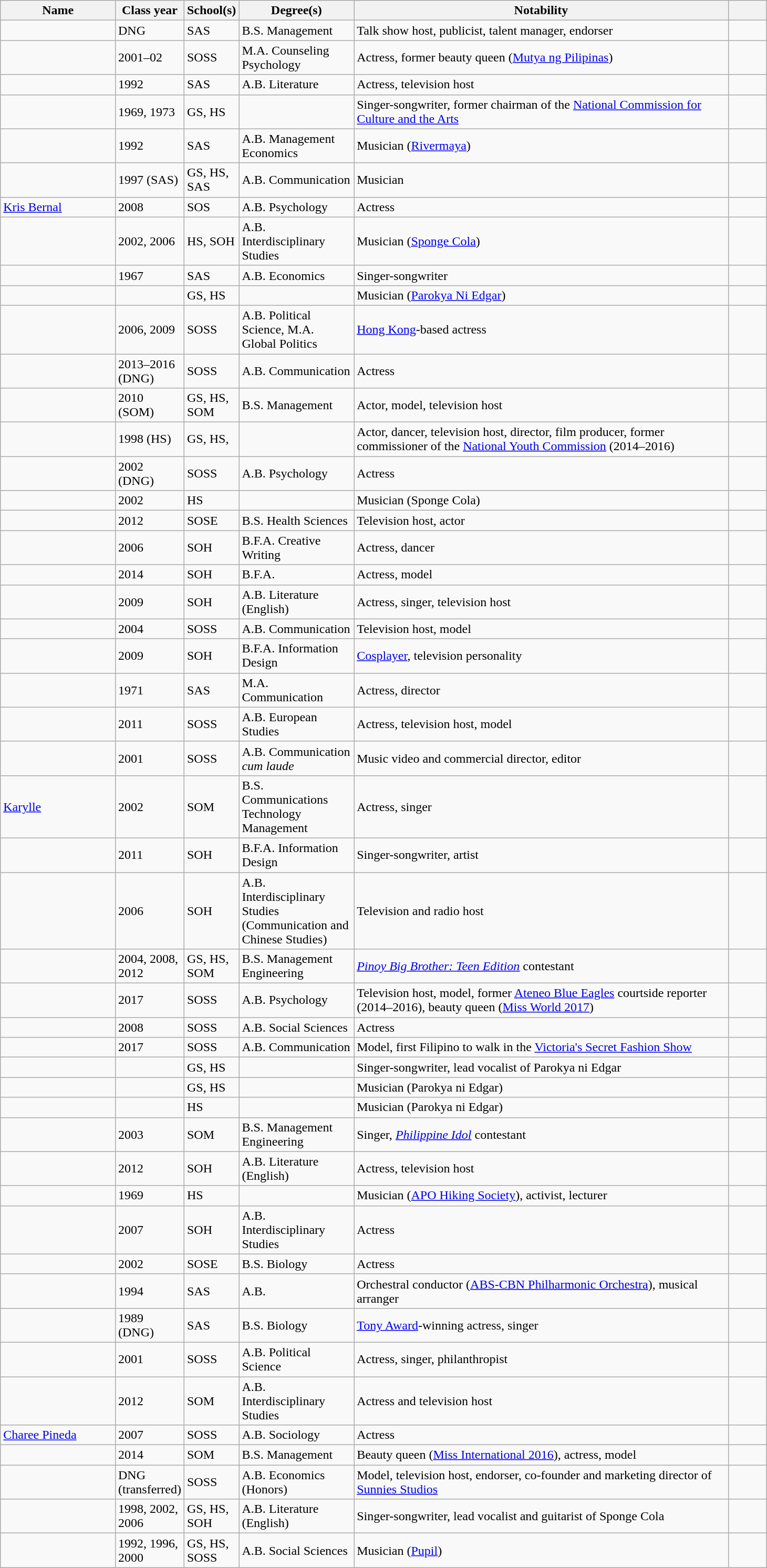<table class="wikitable sortable" style="width:77%">
<tr>
<th style="width:15%;">Name</th>
<th style="width:5%;">Class year</th>
<th style="width:5%;">School(s)</th>
<th style="width:15%;">Degree(s)</th>
<th style="width:*;" class="unsortable">Notability</th>
<th style="width:5%;" class="unsortable"></th>
</tr>
<tr>
<td></td>
<td>DNG</td>
<td>SAS</td>
<td>B.S. Management</td>
<td>Talk show host, publicist, talent manager, endorser</td>
<td></td>
</tr>
<tr>
<td></td>
<td>2001–02</td>
<td>SOSS</td>
<td>M.A. Counseling Psychology</td>
<td>Actress, former beauty queen (<a href='#'>Mutya ng Pilipinas</a>)</td>
<td></td>
</tr>
<tr>
<td></td>
<td>1992</td>
<td>SAS</td>
<td>A.B. Literature</td>
<td>Actress, television host</td>
<td></td>
</tr>
<tr>
<td></td>
<td>1969, 1973</td>
<td>GS, HS</td>
<td></td>
<td>Singer-songwriter, former chairman of the <a href='#'>National Commission for Culture and the Arts</a></td>
<td></td>
</tr>
<tr>
<td></td>
<td>1992</td>
<td>SAS</td>
<td>A.B. Management Economics</td>
<td>Musician (<a href='#'>Rivermaya</a>)</td>
<td></td>
</tr>
<tr>
<td></td>
<td>1997 (SAS)</td>
<td>GS, HS, SAS</td>
<td>A.B. Communication</td>
<td>Musician</td>
<td></td>
</tr>
<tr>
<td><a href='#'>Kris Bernal</a></td>
<td>2008</td>
<td>SOS</td>
<td>A.B. Psychology</td>
<td>Actress</td>
<td></td>
</tr>
<tr>
<td></td>
<td>2002, 2006</td>
<td>HS, SOH</td>
<td>A.B. Interdisciplinary Studies</td>
<td>Musician (<a href='#'>Sponge Cola</a>)</td>
<td></td>
</tr>
<tr>
<td></td>
<td>1967</td>
<td>SAS</td>
<td>A.B. Economics</td>
<td>Singer-songwriter</td>
<td></td>
</tr>
<tr>
<td></td>
<td></td>
<td>GS, HS</td>
<td></td>
<td>Musician (<a href='#'>Parokya Ni Edgar</a>)</td>
<td></td>
</tr>
<tr>
<td></td>
<td>2006, 2009</td>
<td>SOSS</td>
<td>A.B. Political Science, M.A. Global Politics</td>
<td><a href='#'>Hong Kong</a>-based actress</td>
<td></td>
</tr>
<tr>
<td></td>
<td>2013–2016 (DNG)</td>
<td>SOSS</td>
<td>A.B. Communication</td>
<td>Actress</td>
<td></td>
</tr>
<tr>
<td></td>
<td>2010 (SOM)</td>
<td>GS, HS, SOM</td>
<td>B.S. Management</td>
<td>Actor, model, television host</td>
<td></td>
</tr>
<tr>
<td></td>
<td>1998 (HS)</td>
<td>GS, HS,</td>
<td></td>
<td>Actor, dancer, television host, director, film producer, former commissioner of the <a href='#'>National Youth Commission</a> (2014–2016)</td>
<td></td>
</tr>
<tr>
<td></td>
<td>2002 (DNG)</td>
<td>SOSS</td>
<td>A.B. Psychology</td>
<td>Actress</td>
<td></td>
</tr>
<tr>
<td></td>
<td>2002</td>
<td>HS</td>
<td></td>
<td>Musician (Sponge Cola)</td>
<td></td>
</tr>
<tr>
<td></td>
<td>2012</td>
<td>SOSE</td>
<td>B.S. Health Sciences</td>
<td>Television host, actor</td>
<td></td>
</tr>
<tr>
<td></td>
<td>2006</td>
<td>SOH</td>
<td>B.F.A. Creative Writing</td>
<td>Actress, dancer</td>
<td></td>
</tr>
<tr>
<td></td>
<td>2014</td>
<td>SOH</td>
<td>B.F.A.</td>
<td>Actress, model</td>
<td></td>
</tr>
<tr>
<td></td>
<td>2009</td>
<td>SOH</td>
<td>A.B. Literature (English)</td>
<td>Actress, singer, television host</td>
<td></td>
</tr>
<tr>
<td></td>
<td>2004</td>
<td>SOSS</td>
<td>A.B. Communication</td>
<td>Television host, model</td>
<td></td>
</tr>
<tr>
<td></td>
<td>2009</td>
<td>SOH</td>
<td>B.F.A. Information Design</td>
<td><a href='#'>Cosplayer</a>, television personality</td>
<td></td>
</tr>
<tr>
<td></td>
<td>1971</td>
<td>SAS</td>
<td>M.A. Communication</td>
<td>Actress, director</td>
<td></td>
</tr>
<tr>
<td></td>
<td>2011</td>
<td>SOSS</td>
<td>A.B. European Studies</td>
<td>Actress, television host, model</td>
<td></td>
</tr>
<tr>
<td></td>
<td>2001</td>
<td>SOSS</td>
<td>A.B. Communication <em>cum laude</em></td>
<td>Music video and commercial director, editor</td>
<td></td>
</tr>
<tr>
<td><a href='#'>Karylle</a></td>
<td>2002</td>
<td>SOM</td>
<td>B.S. Communications Technology Management</td>
<td>Actress, singer</td>
<td></td>
</tr>
<tr>
<td></td>
<td>2011</td>
<td>SOH</td>
<td>B.F.A. Information Design</td>
<td>Singer-songwriter, artist</td>
<td></td>
</tr>
<tr>
<td></td>
<td>2006</td>
<td>SOH</td>
<td>A.B. Interdisciplinary Studies (Communication and Chinese Studies)</td>
<td>Television and radio host</td>
<td></td>
</tr>
<tr>
<td></td>
<td>2004, 2008, 2012</td>
<td>GS, HS, SOM</td>
<td>B.S. Management Engineering</td>
<td><em><a href='#'>Pinoy Big Brother: Teen Edition</a></em> contestant</td>
<td></td>
</tr>
<tr>
<td></td>
<td>2017</td>
<td>SOSS</td>
<td>A.B. Psychology</td>
<td>Television host, model, former <a href='#'>Ateneo Blue Eagles</a> courtside reporter (2014–2016), beauty queen (<a href='#'>Miss World 2017</a>)</td>
<td></td>
</tr>
<tr>
<td></td>
<td>2008</td>
<td>SOSS</td>
<td>A.B. Social Sciences</td>
<td>Actress</td>
<td></td>
</tr>
<tr>
<td></td>
<td>2017</td>
<td>SOSS</td>
<td>A.B. Communication</td>
<td>Model, first Filipino to walk in the <a href='#'>Victoria's Secret Fashion Show</a></td>
<td></td>
</tr>
<tr>
<td></td>
<td></td>
<td>GS, HS</td>
<td></td>
<td>Singer-songwriter, lead vocalist of Parokya ni Edgar</td>
<td></td>
</tr>
<tr>
<td></td>
<td></td>
<td>GS, HS</td>
<td></td>
<td>Musician (Parokya ni Edgar)</td>
<td></td>
</tr>
<tr>
<td></td>
<td></td>
<td>HS</td>
<td></td>
<td>Musician (Parokya ni Edgar)</td>
<td></td>
</tr>
<tr>
<td></td>
<td>2003</td>
<td>SOM</td>
<td>B.S. Management Engineering</td>
<td>Singer, <em><a href='#'>Philippine Idol</a></em> contestant</td>
<td></td>
</tr>
<tr>
<td></td>
<td>2012</td>
<td>SOH</td>
<td>A.B. Literature (English)</td>
<td>Actress, television host</td>
<td></td>
</tr>
<tr>
<td></td>
<td>1969</td>
<td>HS</td>
<td></td>
<td>Musician (<a href='#'>APO Hiking Society</a>), activist, lecturer</td>
<td></td>
</tr>
<tr>
<td></td>
<td>2007</td>
<td>SOH</td>
<td>A.B. Interdisciplinary Studies</td>
<td>Actress</td>
<td></td>
</tr>
<tr>
<td></td>
<td>2002</td>
<td>SOSE</td>
<td>B.S. Biology</td>
<td>Actress</td>
<td></td>
</tr>
<tr>
<td></td>
<td>1994</td>
<td>SAS</td>
<td>A.B.</td>
<td>Orchestral conductor (<a href='#'>ABS-CBN Philharmonic Orchestra</a>), musical arranger</td>
<td></td>
</tr>
<tr>
<td></td>
<td>1989 (DNG)</td>
<td>SAS</td>
<td>B.S. Biology</td>
<td><a href='#'>Tony Award</a>-winning actress, singer</td>
<td></td>
</tr>
<tr>
<td></td>
<td>2001</td>
<td>SOSS</td>
<td>A.B. Political Science</td>
<td>Actress, singer, philanthropist</td>
<td></td>
</tr>
<tr>
<td></td>
<td>2012</td>
<td>SOM</td>
<td>A.B. Interdisciplinary Studies</td>
<td>Actress and television host</td>
<td></td>
</tr>
<tr>
<td><a href='#'>Charee Pineda</a></td>
<td>2007</td>
<td>SOSS</td>
<td>A.B. Sociology</td>
<td>Actress</td>
<td></td>
</tr>
<tr>
<td></td>
<td>2014</td>
<td>SOM</td>
<td>B.S. Management</td>
<td>Beauty queen (<a href='#'>Miss International 2016</a>), actress, model</td>
<td></td>
</tr>
<tr>
<td></td>
<td>DNG (transferred)</td>
<td>SOSS</td>
<td>A.B. Economics (Honors)</td>
<td>Model, television host, endorser, co-founder and marketing director of <a href='#'>Sunnies Studios</a></td>
<td></td>
</tr>
<tr>
<td></td>
<td>1998, 2002, 2006</td>
<td>GS, HS, SOH</td>
<td>A.B. Literature (English)</td>
<td>Singer-songwriter, lead vocalist and guitarist of Sponge Cola</td>
<td></td>
</tr>
<tr>
<td></td>
<td>1992, 1996, 2000</td>
<td>GS, HS, SOSS</td>
<td>A.B. Social Sciences</td>
<td>Musician (<a href='#'>Pupil</a>)</td>
<td></td>
</tr>
</table>
